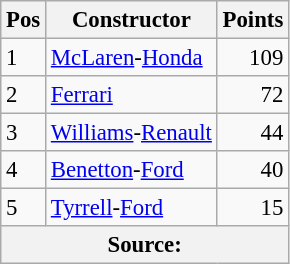<table class="wikitable" style="font-size: 95%;">
<tr>
<th>Pos</th>
<th>Constructor</th>
<th>Points</th>
</tr>
<tr>
<td>1</td>
<td> <a href='#'>McLaren</a>-<a href='#'>Honda</a></td>
<td align="right">109</td>
</tr>
<tr>
<td>2</td>
<td> <a href='#'>Ferrari</a></td>
<td align="right">72</td>
</tr>
<tr>
<td>3</td>
<td> <a href='#'>Williams</a>-<a href='#'>Renault</a></td>
<td align="right">44</td>
</tr>
<tr>
<td>4</td>
<td> <a href='#'>Benetton</a>-<a href='#'>Ford</a></td>
<td align="right">40</td>
</tr>
<tr>
<td>5</td>
<td> <a href='#'>Tyrrell</a>-<a href='#'>Ford</a></td>
<td align="right">15</td>
</tr>
<tr>
<th colspan=4>Source: </th>
</tr>
</table>
